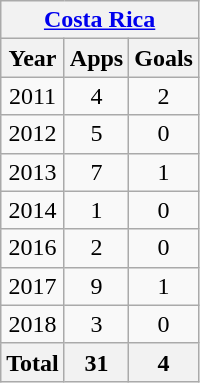<table class="wikitable" style="text-align:center">
<tr>
<th colspan=3><a href='#'>Costa Rica</a></th>
</tr>
<tr>
<th>Year</th>
<th>Apps</th>
<th>Goals</th>
</tr>
<tr>
<td>2011</td>
<td>4</td>
<td>2</td>
</tr>
<tr>
<td>2012</td>
<td>5</td>
<td>0</td>
</tr>
<tr>
<td>2013</td>
<td>7</td>
<td>1</td>
</tr>
<tr>
<td>2014</td>
<td>1</td>
<td>0</td>
</tr>
<tr>
<td>2016</td>
<td>2</td>
<td>0</td>
</tr>
<tr>
<td>2017</td>
<td>9</td>
<td>1</td>
</tr>
<tr>
<td>2018</td>
<td>3</td>
<td>0</td>
</tr>
<tr>
<th>Total</th>
<th>31</th>
<th>4</th>
</tr>
</table>
